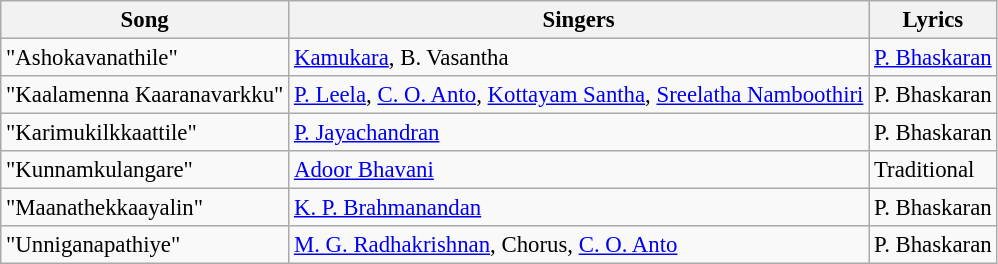<table class="wikitable" style="font-size:95%;">
<tr>
<th>Song</th>
<th>Singers</th>
<th>Lyrics</th>
</tr>
<tr>
<td>"Ashokavanathile"</td>
<td><a href='#'>Kamukara</a>, B. Vasantha</td>
<td><a href='#'>P. Bhaskaran</a></td>
</tr>
<tr>
<td>"Kaalamenna Kaaranavarkku"</td>
<td><a href='#'>P. Leela</a>, <a href='#'>C. O. Anto</a>, <a href='#'>Kottayam Santha</a>, <a href='#'>Sreelatha Namboothiri</a></td>
<td>P. Bhaskaran</td>
</tr>
<tr>
<td>"Karimukilkkaattile"</td>
<td><a href='#'>P. Jayachandran</a></td>
<td>P. Bhaskaran</td>
</tr>
<tr>
<td>"Kunnamkulangare"</td>
<td><a href='#'>Adoor Bhavani</a></td>
<td>Traditional</td>
</tr>
<tr>
<td>"Maanathekkaayalin"</td>
<td><a href='#'>K. P. Brahmanandan</a></td>
<td>P. Bhaskaran</td>
</tr>
<tr>
<td>"Unniganapathiye"</td>
<td><a href='#'>M. G. Radhakrishnan</a>, Chorus, <a href='#'>C. O. Anto</a></td>
<td>P. Bhaskaran</td>
</tr>
</table>
